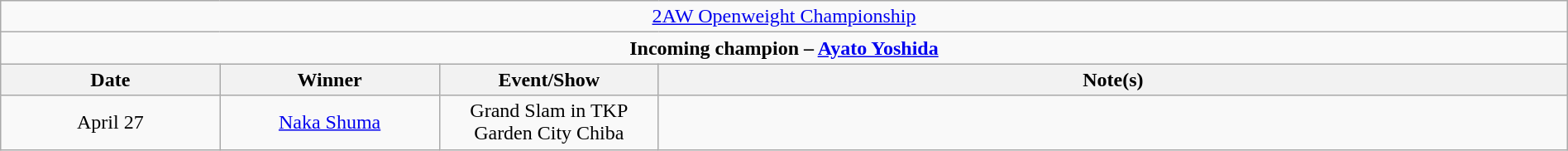<table class="wikitable" style="text-align:center; width:100%;">
<tr>
<td colspan="4" style="text-align: center;"><a href='#'>2AW Openweight Championship</a></td>
</tr>
<tr>
<td colspan="4" style="text-align: center;"><strong>Incoming champion – <a href='#'>Ayato Yoshida</a></strong></td>
</tr>
<tr>
<th width=14%>Date</th>
<th width=14%>Winner</th>
<th width=14%>Event/Show</th>
<th width=58%>Note(s)</th>
</tr>
<tr>
<td>April 27<br></td>
<td><a href='#'>Naka Shuma</a></td>
<td>Grand Slam in TKP Garden City Chiba</td>
<td></td>
</tr>
</table>
